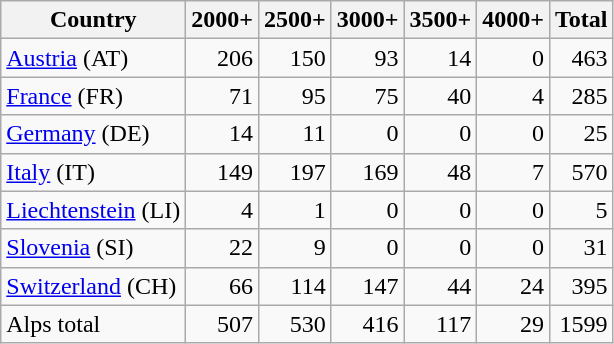<table class="wikitable sortable">
<tr>
<th>Country</th>
<th>2000+</th>
<th>2500+</th>
<th>3000+</th>
<th>3500+</th>
<th>4000+</th>
<th>Total</th>
</tr>
<tr>
<td align=left><a href='#'>Austria</a> (AT)</td>
<td align=right>206</td>
<td align=right>150</td>
<td align=right>93</td>
<td align=right>14</td>
<td align=right>0</td>
<td align=right>463</td>
</tr>
<tr>
<td align=left><a href='#'>France</a> (FR)</td>
<td align=right>71</td>
<td align=right>95</td>
<td align=right>75</td>
<td align=right>40</td>
<td align=right>4</td>
<td align=right>285</td>
</tr>
<tr>
<td align=left><a href='#'>Germany</a> (DE)</td>
<td align=right>14</td>
<td align=right>11</td>
<td align=right>0</td>
<td align=right>0</td>
<td align=right>0</td>
<td align=right>25</td>
</tr>
<tr>
<td align=left><a href='#'>Italy</a> (IT)</td>
<td align=right>149</td>
<td align=right>197</td>
<td align=right>169</td>
<td align=right>48</td>
<td align=right>7</td>
<td align=right>570</td>
</tr>
<tr>
<td align=left><a href='#'>Liechtenstein</a> (LI)</td>
<td align=right>4</td>
<td align=right>1</td>
<td align=right>0</td>
<td align=right>0</td>
<td align=right>0</td>
<td align=right>5</td>
</tr>
<tr>
<td align=left><a href='#'>Slovenia</a> (SI)</td>
<td align=right>22</td>
<td align=right>9</td>
<td align=right>0</td>
<td align=right>0</td>
<td align=right>0</td>
<td align=right>31</td>
</tr>
<tr>
<td align=left><a href='#'>Switzerland</a> (CH)</td>
<td align=right>66</td>
<td align=right>114</td>
<td align=right>147</td>
<td align=right>44</td>
<td align=right>24</td>
<td align=right>395</td>
</tr>
<tr class="sortbottom">
<td align=left>Alps total</td>
<td align=right>507</td>
<td align=right>530</td>
<td align=right>416</td>
<td align=right>117</td>
<td align=right>29</td>
<td align=right>1599</td>
</tr>
</table>
